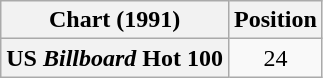<table class="wikitable plainrowheaders" style="text-align:center">
<tr>
<th>Chart (1991)</th>
<th>Position</th>
</tr>
<tr>
<th scope="row">US <em>Billboard</em> Hot 100</th>
<td>24</td>
</tr>
</table>
